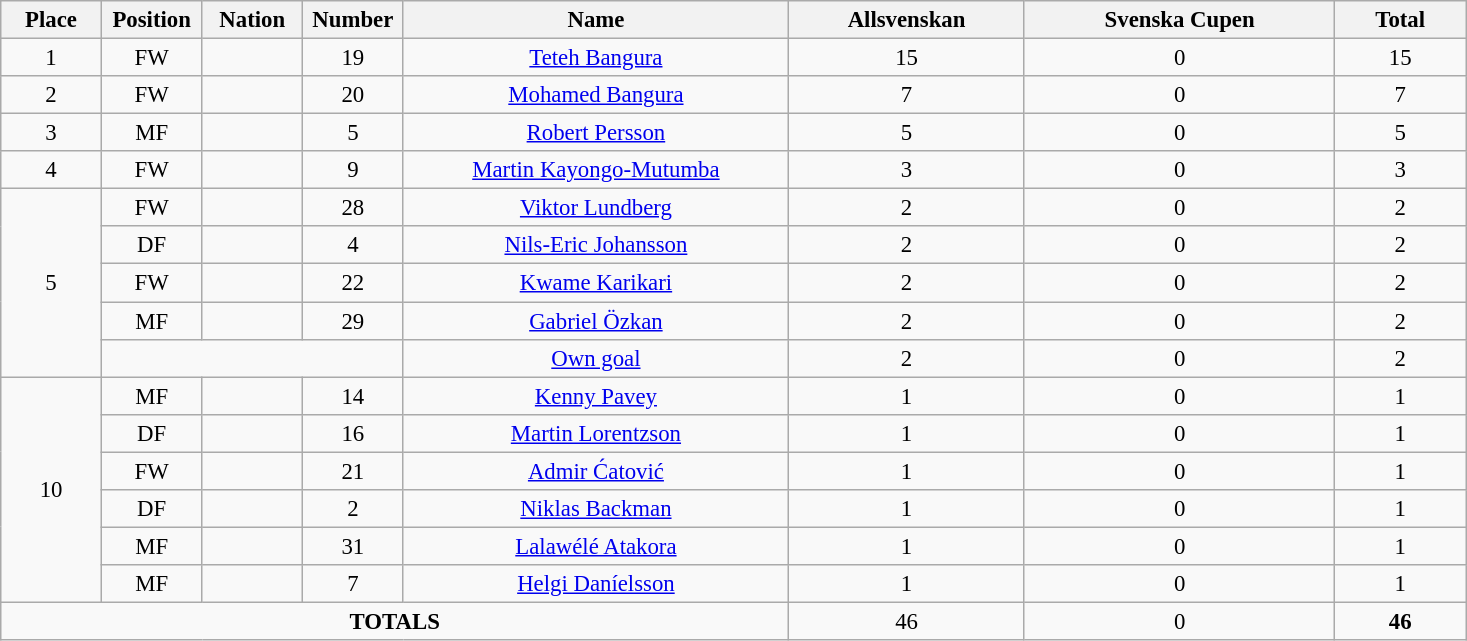<table class="wikitable" style="font-size: 95%; text-align: center;">
<tr>
<th width=60>Place</th>
<th width=60>Position</th>
<th width=60>Nation</th>
<th width=60>Number</th>
<th width=250>Name</th>
<th width=150>Allsvenskan</th>
<th width=200>Svenska Cupen</th>
<th width=80><strong>Total</strong></th>
</tr>
<tr>
<td>1</td>
<td>FW</td>
<td></td>
<td>19</td>
<td><a href='#'>Teteh Bangura</a></td>
<td>15</td>
<td>0</td>
<td>15</td>
</tr>
<tr>
<td>2</td>
<td>FW</td>
<td></td>
<td>20</td>
<td><a href='#'>Mohamed Bangura</a></td>
<td>7</td>
<td>0</td>
<td>7</td>
</tr>
<tr>
<td>3</td>
<td>MF</td>
<td></td>
<td>5</td>
<td><a href='#'>Robert Persson</a></td>
<td>5</td>
<td>0</td>
<td>5</td>
</tr>
<tr>
<td>4</td>
<td>FW</td>
<td></td>
<td>9</td>
<td><a href='#'>Martin Kayongo-Mutumba</a></td>
<td>3</td>
<td>0</td>
<td>3</td>
</tr>
<tr>
<td rowspan="5">5</td>
<td>FW</td>
<td></td>
<td>28</td>
<td><a href='#'>Viktor Lundberg</a></td>
<td>2</td>
<td>0</td>
<td>2</td>
</tr>
<tr>
<td>DF</td>
<td></td>
<td>4</td>
<td><a href='#'>Nils-Eric Johansson</a></td>
<td>2</td>
<td>0</td>
<td>2</td>
</tr>
<tr>
<td>FW</td>
<td></td>
<td>22</td>
<td><a href='#'>Kwame Karikari</a></td>
<td>2</td>
<td>0</td>
<td>2</td>
</tr>
<tr>
<td>MF</td>
<td></td>
<td>29</td>
<td><a href='#'>Gabriel Özkan</a></td>
<td>2</td>
<td>0</td>
<td>2</td>
</tr>
<tr>
<td colspan="3"></td>
<td><a href='#'>Own goal</a></td>
<td>2</td>
<td>0</td>
<td>2</td>
</tr>
<tr>
<td rowspan="6">10</td>
<td>MF</td>
<td></td>
<td>14</td>
<td><a href='#'>Kenny Pavey</a></td>
<td>1</td>
<td>0</td>
<td>1</td>
</tr>
<tr>
<td>DF</td>
<td></td>
<td>16</td>
<td><a href='#'>Martin Lorentzson</a></td>
<td>1</td>
<td>0</td>
<td>1</td>
</tr>
<tr>
<td>FW</td>
<td></td>
<td>21</td>
<td><a href='#'>Admir Ćatović</a></td>
<td>1</td>
<td>0</td>
<td>1</td>
</tr>
<tr>
<td>DF</td>
<td></td>
<td>2</td>
<td><a href='#'>Niklas Backman</a></td>
<td>1</td>
<td>0</td>
<td>1</td>
</tr>
<tr>
<td>MF</td>
<td></td>
<td>31</td>
<td><a href='#'>Lalawélé Atakora</a></td>
<td>1</td>
<td>0</td>
<td>1</td>
</tr>
<tr>
<td>MF</td>
<td></td>
<td>7</td>
<td><a href='#'>Helgi Daníelsson</a></td>
<td>1</td>
<td>0</td>
<td>1</td>
</tr>
<tr>
<td colspan="5"><strong>TOTALS</strong></td>
<td>46</td>
<td>0</td>
<td><strong>46</strong></td>
</tr>
</table>
